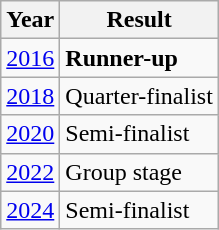<table class="wikitable">
<tr>
<th>Year</th>
<th>Result</th>
</tr>
<tr>
<td><a href='#'>2016</a></td>
<td><strong> Runner-up</strong></td>
</tr>
<tr>
<td><a href='#'>2018</a></td>
<td>Quarter-finalist</td>
</tr>
<tr>
<td><a href='#'>2020</a></td>
<td> Semi-finalist</td>
</tr>
<tr>
<td><a href='#'>2022</a></td>
<td>Group stage</td>
</tr>
<tr>
<td><a href='#'>2024</a></td>
<td> Semi-finalist</td>
</tr>
</table>
